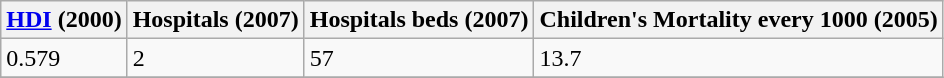<table class="wikitable" border="1">
<tr>
<th><a href='#'>HDI</a> (2000)</th>
<th>Hospitals (2007)</th>
<th>Hospitals beds (2007)</th>
<th>Children's Mortality every 1000 (2005)</th>
</tr>
<tr>
<td>0.579</td>
<td>2</td>
<td>57</td>
<td>13.7</td>
</tr>
<tr>
</tr>
</table>
